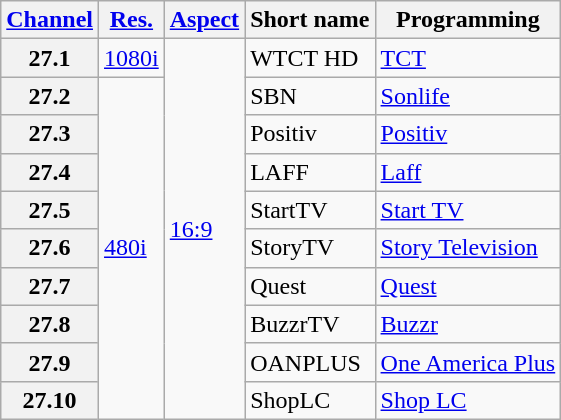<table class="wikitable">
<tr>
<th scope = "col"><a href='#'>Channel</a></th>
<th scope = "col"><a href='#'>Res.</a></th>
<th scope = "col"><a href='#'>Aspect</a></th>
<th scope = "col">Short name</th>
<th scope = "col">Programming</th>
</tr>
<tr>
<th scope = "row">27.1</th>
<td><a href='#'>1080i</a></td>
<td rowspan="10"><a href='#'>16:9</a></td>
<td>WTCT HD</td>
<td><a href='#'>TCT</a></td>
</tr>
<tr>
<th scope = "row">27.2</th>
<td rowspan="9"><a href='#'>480i</a></td>
<td>SBN</td>
<td><a href='#'>Sonlife</a></td>
</tr>
<tr>
<th scope = "row">27.3</th>
<td>Positiv</td>
<td><a href='#'>Positiv</a></td>
</tr>
<tr>
<th scope = "row">27.4</th>
<td>LAFF</td>
<td><a href='#'>Laff</a></td>
</tr>
<tr>
<th scope = "row">27.5</th>
<td>StartTV</td>
<td><a href='#'>Start TV</a></td>
</tr>
<tr>
<th scope = "row">27.6</th>
<td>StoryTV</td>
<td><a href='#'>Story Television</a></td>
</tr>
<tr>
<th scope = "row">27.7</th>
<td>Quest</td>
<td><a href='#'>Quest</a></td>
</tr>
<tr>
<th scope = "row">27.8</th>
<td>BuzzrTV</td>
<td><a href='#'>Buzzr</a></td>
</tr>
<tr>
<th scope = "row">27.9</th>
<td>OANPLUS</td>
<td><a href='#'>One America Plus</a></td>
</tr>
<tr>
<th scope = "row">27.10</th>
<td>ShopLC</td>
<td><a href='#'>Shop LC</a></td>
</tr>
</table>
